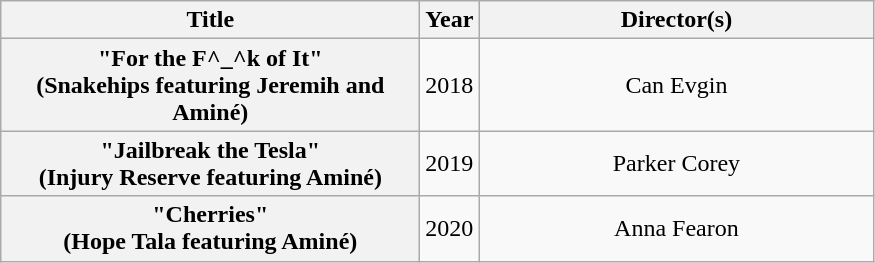<table class="wikitable plainrowheaders" style="text-align:center;">
<tr>
<th scope="col" style="width:17em;">Title</th>
<th scope="col" style="width:1em;">Year</th>
<th scope="col" style="width:16em;">Director(s)</th>
</tr>
<tr>
<th scope="row">"For the F^_^k of It"<br><span>(Snakehips featuring Jeremih and Aminé)</span></th>
<td>2018</td>
<td>Can Evgin</td>
</tr>
<tr>
<th scope="row">"Jailbreak the Tesla"<br><span>(Injury Reserve featuring Aminé)</span></th>
<td>2019</td>
<td>Parker Corey</td>
</tr>
<tr>
<th scope="row">"Cherries"<br><span>(Hope Tala featuring Aminé)</span></th>
<td>2020</td>
<td>Anna Fearon</td>
</tr>
</table>
